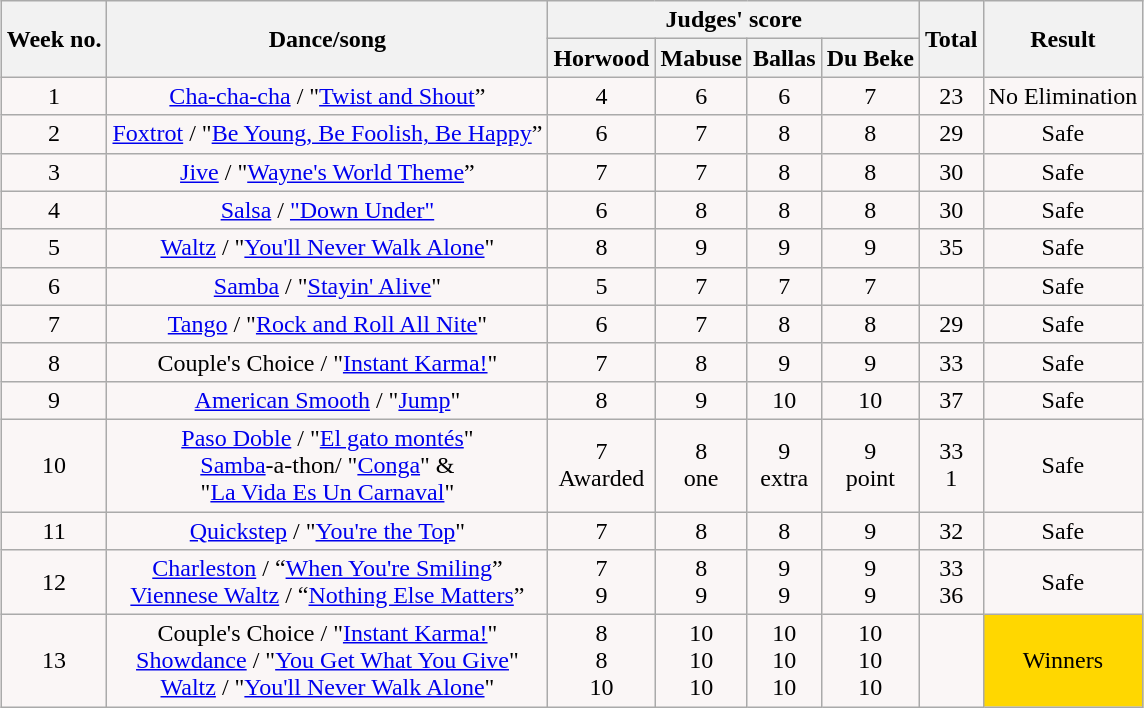<table class="wikitable sortable" style="margin:auto; text-align:center;">
<tr>
<th rowspan="2">Week no.</th>
<th rowspan="2">Dance/song</th>
<th colspan="4">Judges' score</th>
<th rowspan="2">Total</th>
<th rowspan="2">Result</th>
</tr>
<tr>
<th>Horwood</th>
<th>Mabuse</th>
<th>Ballas</th>
<th>Du Beke</th>
</tr>
<tr>
<td style="text-align:center; background:#faf6f6;">1</td>
<td style="text-align:center; background:#faf6f6;"><a href='#'>Cha-cha-cha</a> / "<a href='#'>Twist and Shout</a>”</td>
<td style="text-align:center; background:#faf6f6;">4</td>
<td style="text-align:center; background:#faf6f6;">6</td>
<td style="text-align:center; background:#faf6f6;">6</td>
<td style="text-align:center; background:#faf6f6;">7</td>
<td style="text-align:center; background:#faf6f6;">23</td>
<td style="text-align:center; background:#faf6f6;">No Elimination</td>
</tr>
<tr>
<td style="text-align:center; background:#faf6f6;">2</td>
<td style="text-align:center; background:#faf6f6;"><a href='#'>Foxtrot</a> / "<a href='#'>Be Young, Be Foolish, Be Happy</a>”</td>
<td style="text-align:center; background:#faf6f6;">6</td>
<td style="text-align:center; background:#faf6f6;">7</td>
<td style="text-align:center; background:#faf6f6;">8</td>
<td style="text-align:center; background:#faf6f6;">8</td>
<td style="text-align:center; background:#faf6f6;">29</td>
<td style="text-align:center; background:#faf6f6;">Safe</td>
</tr>
<tr>
<td style="text-align:center; background:#faf6f6;">3</td>
<td style="text-align:center; background:#faf6f6;"><a href='#'>Jive</a> / "<a href='#'>Wayne's World Theme</a>”</td>
<td style="text-align:center; background:#faf6f6;">7</td>
<td style="text-align:center; background:#faf6f6;">7</td>
<td style="text-align:center; background:#faf6f6;">8</td>
<td style="text-align:center; background:#faf6f6;">8</td>
<td style="text-align:center; background:#faf6f6;">30</td>
<td style="text-align:center; background:#faf6f6;">Safe</td>
</tr>
<tr>
<td style="text-align:center; background:#faf6f6;">4</td>
<td style="text-align:center; background:#faf6f6;"><a href='#'>Salsa</a> / <a href='#'>"Down Under"</a></td>
<td style="text-align:center; background:#faf6f6;">6</td>
<td style="text-align:center; background:#faf6f6;">8</td>
<td style="text-align:center; background:#faf6f6;">8</td>
<td style="text-align:center; background:#faf6f6;">8</td>
<td style="text-align:center; background:#faf6f6;">30</td>
<td style="text-align:center; background:#faf6f6;">Safe</td>
</tr>
<tr>
<td style="text-align:center; background:#faf6f6;">5</td>
<td style="text-align:center; background:#faf6f6;"><a href='#'>Waltz</a> / "<a href='#'>You'll Never Walk Alone</a>"</td>
<td style="text-align:center; background:#faf6f6;">8</td>
<td style="text-align:center; background:#faf6f6;">9</td>
<td style="text-align:center; background:#faf6f6;">9</td>
<td style="text-align:center; background:#faf6f6;">9</td>
<td style="text-align:center; background:#faf6f6;">35</td>
<td style="text-align:center; background:#faf6f6;">Safe</td>
</tr>
<tr>
<td style="text-align:center; background:#faf6f6;">6</td>
<td style="text-align:center; background:#faf6f6;"><a href='#'>Samba</a> / "<a href='#'>Stayin' Alive</a>"</td>
<td style="text-align:center; background:#faf6f6;">5</td>
<td style="text-align:center; background:#faf6f6;">7</td>
<td style="text-align:center; background:#faf6f6;">7</td>
<td style="text-align:center; background:#faf6f6;">7</td>
<td style="text-align:center; background:#faf6f6;"></td>
<td style="text-align:center; background:#faf6f6;">Safe</td>
</tr>
<tr>
<td style="text-align:center; background:#faf6f6;">7</td>
<td style="text-align:center; background:#faf6f6;"><a href='#'>Tango</a> / "<a href='#'>Rock and Roll All Nite</a>"</td>
<td style="text-align:center; background:#faf6f6;">6</td>
<td style="text-align:center; background:#faf6f6;">7</td>
<td style="text-align:center; background:#faf6f6;">8</td>
<td style="text-align:center; background:#faf6f6;">8</td>
<td style="text-align:center; background:#faf6f6;">29</td>
<td style="text-align:center; background:#faf6f6;">Safe</td>
</tr>
<tr>
<td style="text-align:center; background:#faf6f6;">8</td>
<td style="text-align:center; background:#faf6f6;">Couple's Choice / "<a href='#'>Instant Karma!</a>"</td>
<td style="text-align:center; background:#faf6f6;">7</td>
<td style="text-align:center; background:#faf6f6;">8</td>
<td style="text-align:center; background:#faf6f6;">9</td>
<td style="text-align:center; background:#faf6f6;">9</td>
<td style="text-align:center; background:#faf6f6;">33</td>
<td style="text-align:center; background:#faf6f6;">Safe</td>
</tr>
<tr>
<td style="text-align:center; background:#faf6f6;">9</td>
<td style="text-align:center; background:#faf6f6;"><a href='#'>American Smooth</a> / "<a href='#'>Jump</a>"</td>
<td style="text-align:center; background:#faf6f6;">8</td>
<td style="text-align:center; background:#faf6f6;">9</td>
<td style="text-align:center; background:#faf6f6;">10</td>
<td style="text-align:center; background:#faf6f6;">10</td>
<td style="text-align:center; background:#faf6f6;">37</td>
<td style="text-align:center; background:#faf6f6;">Safe</td>
</tr>
<tr>
<td style="text-align:center; background:#faf6f6;">10</td>
<td style="text-align:center; background:#faf6f6;"><a href='#'>Paso Doble</a> / "<a href='#'>El gato montés</a>" <br><a href='#'>Samba</a>-a-thon/ "<a href='#'>Conga</a>" &<br>"<a href='#'>La Vida Es Un Carnaval</a>"</td>
<td style="text-align:center; background:#faf6f6;">7<br>Awarded</td>
<td style="text-align:center; background:#faf6f6;">8<br>one</td>
<td style="text-align:center; background:#faf6f6;">9<br>extra</td>
<td style="text-align:center; background:#faf6f6;">9<br>point</td>
<td style="text-align:center; background:#faf6f6;">33<br>1</td>
<td style="text-align:center; background:#faf6f6;">Safe</td>
</tr>
<tr>
<td style="text-align:center; background:#faf6f6;">11</td>
<td style="text-align:center; background:#faf6f6;"><a href='#'>Quickstep</a> / "<a href='#'>You're the Top</a>"</td>
<td style="text-align:center; background:#faf6f6;">7</td>
<td style="text-align:center; background:#faf6f6;">8</td>
<td style="text-align:center; background:#faf6f6;">8</td>
<td style="text-align:center; background:#faf6f6;">9</td>
<td style="text-align:center; background:#faf6f6;">32</td>
<td style="text-align:center; background:#faf6f6;">Safe</td>
</tr>
<tr>
<td style="text-align:center; background:#faf6f6;">12</td>
<td style="text-align:center; background:#faf6f6;"><a href='#'>Charleston</a> / “<a href='#'>When You're Smiling</a>”<br><a href='#'>Viennese Waltz</a> / “<a href='#'>Nothing Else Matters</a>”</td>
<td style="text-align:center; background:#faf6f6;">7<br>9</td>
<td style="text-align:center; background:#faf6f6;">8<br>9</td>
<td style="text-align:center; background:#faf6f6;">9<br>9</td>
<td style="text-align:center; background:#faf6f6;">9<br>9</td>
<td style="text-align:center; background:#faf6f6;">33<br>36</td>
<td style="text-align:center; background:#faf6f6;">Safe</td>
</tr>
<tr>
<td style="text-align:center; background:#faf6f6;">13</td>
<td style="text-align:center; background:#faf6f6;">Couple's Choice / "<a href='#'>Instant Karma!</a>"<br><a href='#'>Showdance</a> / "<a href='#'>You Get What You Give</a>"<br><a href='#'>Waltz</a> / "<a href='#'>You'll Never Walk Alone</a>"</td>
<td style="text-align:center; background:#faf6f6;">8<br>8<br>10</td>
<td style="text-align:center; background:#faf6f6;">10<br>10<br>10</td>
<td style="text-align:center; background:#faf6f6;">10<br>10<br>10</td>
<td style="text-align:center; background:#faf6f6;">10<br>10<br>10</td>
<td style="text-align:center; background:#faf6f6;"><br><br></td>
<td style="background-color:gold;">Winners</td>
</tr>
</table>
